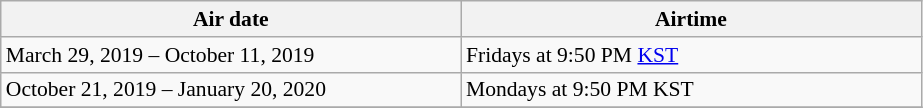<table class="wikitable" style = "font-size: 90%;">
<tr>
<th width=300>Air date</th>
<th width=300>Airtime</th>
</tr>
<tr>
<td>March 29, 2019 – October 11, 2019</td>
<td>Fridays at 9:50 PM <a href='#'>KST</a></td>
</tr>
<tr>
<td>October 21, 2019 – January 20, 2020</td>
<td>Mondays at 9:50 PM KST</td>
</tr>
<tr>
</tr>
</table>
